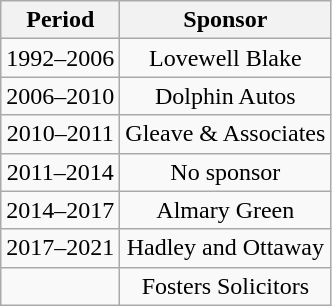<table class="wikitable" style="text-align:center;margin-left:1em;float:center">
<tr>
<th>Period</th>
<th>Sponsor</th>
</tr>
<tr>
<td>1992–2006</td>
<td>Lovewell Blake</td>
</tr>
<tr>
<td>2006–2010</td>
<td>Dolphin Autos</td>
</tr>
<tr>
<td>2010–2011</td>
<td>Gleave & Associates</td>
</tr>
<tr>
<td>2011–2014</td>
<td>No sponsor</td>
</tr>
<tr>
<td>2014–2017</td>
<td>Almary Green</td>
</tr>
<tr>
<td>2017–2021</td>
<td>Hadley and Ottaway</td>
</tr>
<tr>
<td></td>
<td>Fosters Solicitors</td>
</tr>
</table>
